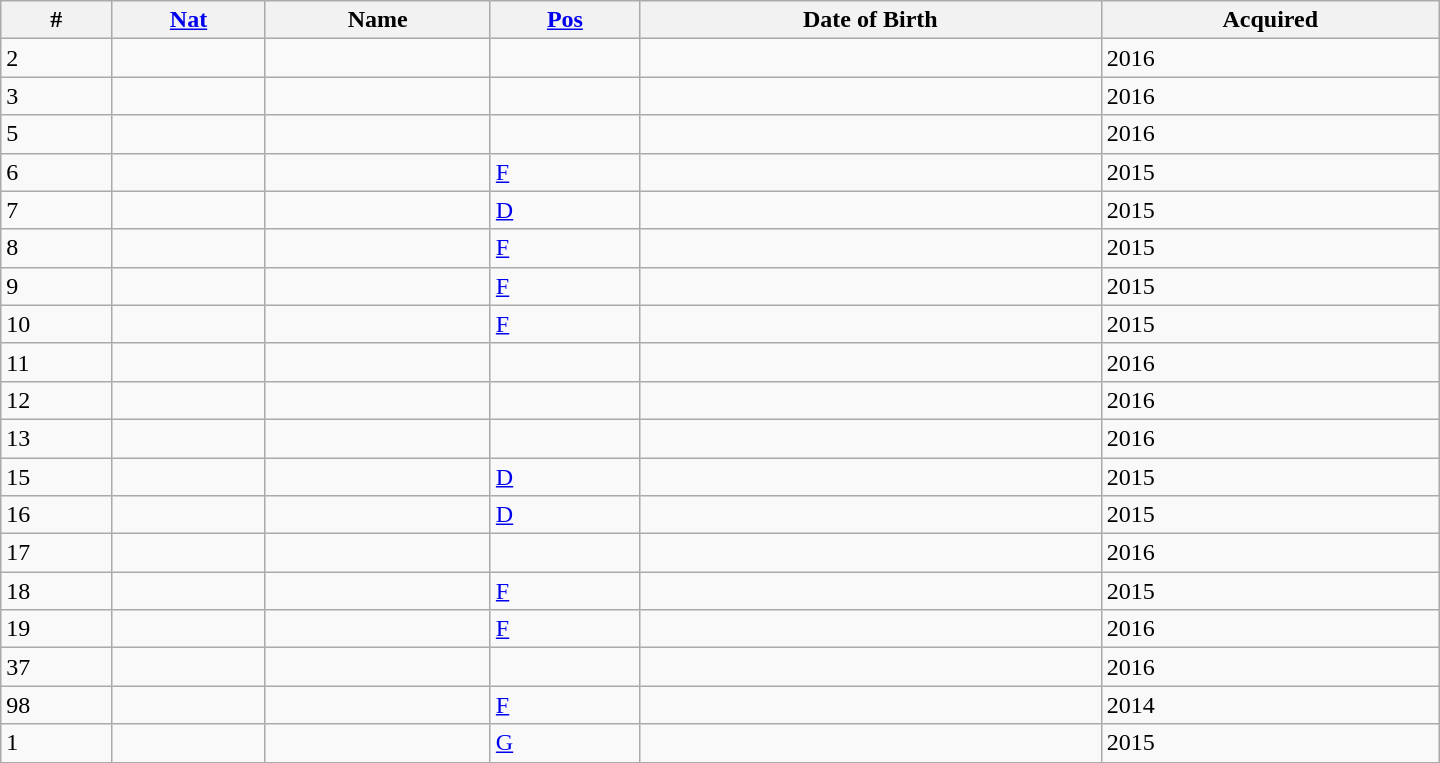<table class="wikitable sortable" style=width:60em style="text-align:center">
<tr>
<th>#</th>
<th><a href='#'>Nat</a></th>
<th>Name</th>
<th><a href='#'>Pos</a></th>
<th>Date of Birth</th>
<th>Acquired</th>
</tr>
<tr>
<td>2</td>
<td></td>
<td align="left"></td>
<td></td>
<td align="left"></td>
<td>2016</td>
</tr>
<tr>
<td>3</td>
<td></td>
<td align="left"></td>
<td></td>
<td align="left"></td>
<td>2016</td>
</tr>
<tr>
<td>5</td>
<td></td>
<td align="left"></td>
<td></td>
<td align="left"></td>
<td>2016</td>
</tr>
<tr>
<td>6</td>
<td></td>
<td align="left"></td>
<td><a href='#'>F</a></td>
<td align="left"></td>
<td>2015</td>
</tr>
<tr>
<td>7</td>
<td></td>
<td align="left"></td>
<td><a href='#'>D</a></td>
<td align="left"></td>
<td>2015</td>
</tr>
<tr>
<td>8</td>
<td></td>
<td align="left"></td>
<td><a href='#'>F</a></td>
<td align="left"></td>
<td>2015</td>
</tr>
<tr>
<td>9</td>
<td></td>
<td align="left"></td>
<td><a href='#'>F</a></td>
<td align="left"></td>
<td>2015</td>
</tr>
<tr>
<td>10</td>
<td></td>
<td align="left"></td>
<td><a href='#'>F</a></td>
<td align="left"></td>
<td>2015</td>
</tr>
<tr>
<td>11</td>
<td></td>
<td align="left"></td>
<td></td>
<td align="left"></td>
<td>2016</td>
</tr>
<tr>
<td>12</td>
<td></td>
<td align="left"></td>
<td></td>
<td align="left"></td>
<td>2016</td>
</tr>
<tr>
<td>13</td>
<td></td>
<td align="left"></td>
<td></td>
<td align="left"></td>
<td>2016</td>
</tr>
<tr>
<td>15</td>
<td></td>
<td align="left"></td>
<td><a href='#'>D</a></td>
<td align="left"></td>
<td>2015</td>
</tr>
<tr>
<td>16</td>
<td></td>
<td align="left"></td>
<td><a href='#'>D</a></td>
<td align="left"></td>
<td>2015</td>
</tr>
<tr>
<td>17</td>
<td></td>
<td align="left"></td>
<td></td>
<td align="left"></td>
<td>2016</td>
</tr>
<tr>
<td>18</td>
<td></td>
<td align="left"></td>
<td><a href='#'>F</a></td>
<td align="left"></td>
<td>2015</td>
</tr>
<tr>
<td>19</td>
<td></td>
<td align="left"></td>
<td><a href='#'>F</a></td>
<td align="left"></td>
<td>2016</td>
</tr>
<tr>
<td>37</td>
<td></td>
<td align="left"></td>
<td></td>
<td align="left"></td>
<td>2016</td>
</tr>
<tr>
<td>98</td>
<td></td>
<td align="left"></td>
<td><a href='#'>F</a></td>
<td align="left"></td>
<td>2014</td>
</tr>
<tr>
<td>1</td>
<td></td>
<td align="left"></td>
<td><a href='#'>G</a></td>
<td align="left"></td>
<td>2015</td>
</tr>
</table>
